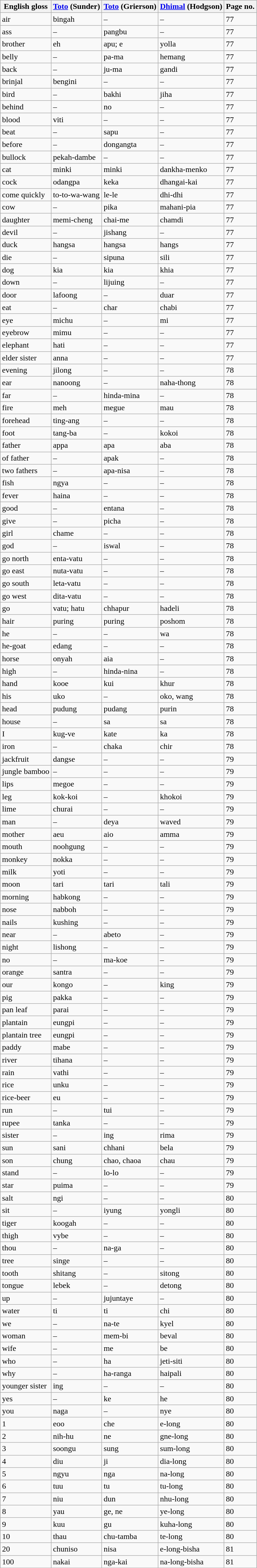<table class="wikitable sortable">
<tr>
<th>English gloss</th>
<th><a href='#'>Toto</a> (Sunder)</th>
<th><a href='#'>Toto</a> (Grierson)</th>
<th><a href='#'>Dhimal</a> (Hodgson)</th>
<th>Page no.</th>
</tr>
<tr>
<td>air</td>
<td>bingah</td>
<td>–</td>
<td>–</td>
<td>77</td>
</tr>
<tr>
<td>ass</td>
<td>–</td>
<td>pangbu</td>
<td>–</td>
<td>77</td>
</tr>
<tr>
<td>brother</td>
<td>eh</td>
<td>apu; e</td>
<td>yolla</td>
<td>77</td>
</tr>
<tr>
<td>belly</td>
<td>–</td>
<td>pa-ma</td>
<td>hemang</td>
<td>77</td>
</tr>
<tr>
<td>back</td>
<td>–</td>
<td>ju-ma</td>
<td>gandi</td>
<td>77</td>
</tr>
<tr>
<td>brinjal</td>
<td>bengini</td>
<td>–</td>
<td>–</td>
<td>77</td>
</tr>
<tr>
<td>bird</td>
<td>–</td>
<td>bakhi</td>
<td>jiha</td>
<td>77</td>
</tr>
<tr>
<td>behind</td>
<td>–</td>
<td>no</td>
<td>–</td>
<td>77</td>
</tr>
<tr>
<td>blood</td>
<td>viti</td>
<td>–</td>
<td>–</td>
<td>77</td>
</tr>
<tr>
<td>beat</td>
<td>–</td>
<td>sapu</td>
<td>–</td>
<td>77</td>
</tr>
<tr>
<td>before</td>
<td>–</td>
<td>dongangta</td>
<td>–</td>
<td>77</td>
</tr>
<tr>
<td>bullock</td>
<td>pekah-dambe</td>
<td>–</td>
<td>–</td>
<td>77</td>
</tr>
<tr>
<td>cat</td>
<td>minki</td>
<td>minki</td>
<td>dankha-menko</td>
<td>77</td>
</tr>
<tr>
<td>cock</td>
<td>odangpa</td>
<td>keka</td>
<td>dhangai-kai</td>
<td>77</td>
</tr>
<tr>
<td>come quickly</td>
<td>to-to-wa-wang</td>
<td>le-le</td>
<td>dhi-dhi</td>
<td>77</td>
</tr>
<tr>
<td>cow</td>
<td>–</td>
<td>pika</td>
<td>mahani-pia</td>
<td>77</td>
</tr>
<tr>
<td>daughter</td>
<td>memi-cheng</td>
<td>chai-me</td>
<td>chamdi</td>
<td>77</td>
</tr>
<tr>
<td>devil</td>
<td>–</td>
<td>jishang</td>
<td>–</td>
<td>77</td>
</tr>
<tr>
<td>duck</td>
<td>hangsa</td>
<td>hangsa</td>
<td>hangs</td>
<td>77</td>
</tr>
<tr>
<td>die</td>
<td>–</td>
<td>sipuna</td>
<td>sili</td>
<td>77</td>
</tr>
<tr>
<td>dog</td>
<td>kia</td>
<td>kia</td>
<td>khia</td>
<td>77</td>
</tr>
<tr>
<td>down</td>
<td>–</td>
<td>lijuing</td>
<td>–</td>
<td>77</td>
</tr>
<tr>
<td>door</td>
<td>lafoong</td>
<td>–</td>
<td>duar</td>
<td>77</td>
</tr>
<tr>
<td>eat</td>
<td>–</td>
<td>char</td>
<td>chabi</td>
<td>77</td>
</tr>
<tr>
<td>eye</td>
<td>michu</td>
<td>–</td>
<td>mi</td>
<td>77</td>
</tr>
<tr>
<td>eyebrow</td>
<td>mimu</td>
<td>–</td>
<td>–</td>
<td>77</td>
</tr>
<tr>
<td>elephant</td>
<td>hati</td>
<td>–</td>
<td>–</td>
<td>77</td>
</tr>
<tr>
<td>elder sister</td>
<td>anna</td>
<td>–</td>
<td>–</td>
<td>77</td>
</tr>
<tr>
<td>evening</td>
<td>jilong</td>
<td>–</td>
<td>–</td>
<td>78</td>
</tr>
<tr>
<td>ear</td>
<td>nanoong</td>
<td>–</td>
<td>naha-thong</td>
<td>78</td>
</tr>
<tr>
<td>far</td>
<td>–</td>
<td>hinda-mina</td>
<td>–</td>
<td>78</td>
</tr>
<tr>
<td>fire</td>
<td>meh</td>
<td>megue</td>
<td>mau</td>
<td>78</td>
</tr>
<tr>
<td>forehead</td>
<td>ting-ang</td>
<td>–</td>
<td>–</td>
<td>78</td>
</tr>
<tr>
<td>foot</td>
<td>tang-ba</td>
<td>–</td>
<td>kokoi</td>
<td>78</td>
</tr>
<tr>
<td>father</td>
<td>appa</td>
<td>apa</td>
<td>aba</td>
<td>78</td>
</tr>
<tr>
<td>of father</td>
<td>–</td>
<td>apak</td>
<td>–</td>
<td>78</td>
</tr>
<tr>
<td>two fathers</td>
<td>–</td>
<td>apa-nisa</td>
<td>–</td>
<td>78</td>
</tr>
<tr>
<td>fish</td>
<td>ngya</td>
<td>–</td>
<td>–</td>
<td>78</td>
</tr>
<tr>
<td>fever</td>
<td>haina</td>
<td>–</td>
<td>–</td>
<td>78</td>
</tr>
<tr>
<td>good</td>
<td>–</td>
<td>entana</td>
<td>–</td>
<td>78</td>
</tr>
<tr>
<td>give</td>
<td>–</td>
<td>picha</td>
<td>–</td>
<td>78</td>
</tr>
<tr>
<td>girl</td>
<td>chame</td>
<td>–</td>
<td>–</td>
<td>78</td>
</tr>
<tr>
<td>god</td>
<td>–</td>
<td>iswal</td>
<td>–</td>
<td>78</td>
</tr>
<tr>
<td>go north</td>
<td>enta-vatu</td>
<td>–</td>
<td>–</td>
<td>78</td>
</tr>
<tr>
<td>go east</td>
<td>nuta-vatu</td>
<td>–</td>
<td>–</td>
<td>78</td>
</tr>
<tr>
<td>go south</td>
<td>leta-vatu</td>
<td>–</td>
<td>–</td>
<td>78</td>
</tr>
<tr>
<td>go west</td>
<td>dita-vatu</td>
<td>–</td>
<td>–</td>
<td>78</td>
</tr>
<tr>
<td>go</td>
<td>vatu; hatu</td>
<td>chhapur</td>
<td>hadeli</td>
<td>78</td>
</tr>
<tr>
<td>hair</td>
<td>puring</td>
<td>puring</td>
<td>poshom</td>
<td>78</td>
</tr>
<tr>
<td>he</td>
<td>–</td>
<td>–</td>
<td>wa</td>
<td>78</td>
</tr>
<tr>
<td>he-goat</td>
<td>edang</td>
<td>–</td>
<td>–</td>
<td>78</td>
</tr>
<tr>
<td>horse</td>
<td>onyah</td>
<td>aia</td>
<td>–</td>
<td>78</td>
</tr>
<tr>
<td>high</td>
<td>–</td>
<td>hinda-nina</td>
<td>–</td>
<td>78</td>
</tr>
<tr>
<td>hand</td>
<td>kooe</td>
<td>kui</td>
<td>khur</td>
<td>78</td>
</tr>
<tr>
<td>his</td>
<td>uko</td>
<td>–</td>
<td>oko, wang</td>
<td>78</td>
</tr>
<tr>
<td>head</td>
<td>pudung</td>
<td>pudang</td>
<td>purin</td>
<td>78</td>
</tr>
<tr>
<td>house</td>
<td>–</td>
<td>sa</td>
<td>sa</td>
<td>78</td>
</tr>
<tr>
<td>I</td>
<td>kug-ve</td>
<td>kate</td>
<td>ka</td>
<td>78</td>
</tr>
<tr>
<td>iron</td>
<td>–</td>
<td>chaka</td>
<td>chir</td>
<td>78</td>
</tr>
<tr>
<td>jackfruit</td>
<td>dangse</td>
<td>–</td>
<td>–</td>
<td>79</td>
</tr>
<tr>
<td>jungle bamboo</td>
<td>–</td>
<td>–</td>
<td>–</td>
<td>79</td>
</tr>
<tr>
<td>lips</td>
<td>megoe</td>
<td>–</td>
<td>–</td>
<td>79</td>
</tr>
<tr>
<td>leg</td>
<td>kok-koi</td>
<td>–</td>
<td>khokoi</td>
<td>79</td>
</tr>
<tr>
<td>lime</td>
<td>churai</td>
<td>–</td>
<td>–</td>
<td>79</td>
</tr>
<tr>
<td>man</td>
<td>–</td>
<td>deya</td>
<td>waved</td>
<td>79</td>
</tr>
<tr>
<td>mother</td>
<td>aeu</td>
<td>aio</td>
<td>amma</td>
<td>79</td>
</tr>
<tr>
<td>mouth</td>
<td>noohgung</td>
<td>–</td>
<td>–</td>
<td>79</td>
</tr>
<tr>
<td>monkey</td>
<td>nokka</td>
<td>–</td>
<td>–</td>
<td>79</td>
</tr>
<tr>
<td>milk</td>
<td>yoti</td>
<td>–</td>
<td>–</td>
<td>79</td>
</tr>
<tr>
<td>moon</td>
<td>tari</td>
<td>tari</td>
<td>tali</td>
<td>79</td>
</tr>
<tr>
<td>morning</td>
<td>habkong</td>
<td>–</td>
<td>–</td>
<td>79</td>
</tr>
<tr>
<td>nose</td>
<td>nabboh</td>
<td>–</td>
<td>–</td>
<td>79</td>
</tr>
<tr>
<td>nails</td>
<td>kushing</td>
<td>–</td>
<td>–</td>
<td>79</td>
</tr>
<tr>
<td>near</td>
<td>–</td>
<td>abeto</td>
<td>–</td>
<td>79</td>
</tr>
<tr>
<td>night</td>
<td>lishong</td>
<td>–</td>
<td>–</td>
<td>79</td>
</tr>
<tr>
<td>no</td>
<td>–</td>
<td>ma-koe</td>
<td>–</td>
<td>79</td>
</tr>
<tr>
<td>orange</td>
<td>santra</td>
<td>–</td>
<td>–</td>
<td>79</td>
</tr>
<tr>
<td>our</td>
<td>kongo</td>
<td>–</td>
<td>king</td>
<td>79</td>
</tr>
<tr>
<td>pig</td>
<td>pakka</td>
<td>–</td>
<td>–</td>
<td>79</td>
</tr>
<tr>
<td>pan leaf</td>
<td>parai</td>
<td>–</td>
<td>–</td>
<td>79</td>
</tr>
<tr>
<td>plantain</td>
<td>eungpi</td>
<td>–</td>
<td>–</td>
<td>79</td>
</tr>
<tr>
<td>plantain tree</td>
<td>eungpi</td>
<td>–</td>
<td>–</td>
<td>79</td>
</tr>
<tr>
<td>paddy</td>
<td>mabe</td>
<td>–</td>
<td>–</td>
<td>79</td>
</tr>
<tr>
<td>river</td>
<td>tihana</td>
<td>–</td>
<td>–</td>
<td>79</td>
</tr>
<tr>
<td>rain</td>
<td>vathi</td>
<td>–</td>
<td>–</td>
<td>79</td>
</tr>
<tr>
<td>rice</td>
<td>unku</td>
<td>–</td>
<td>–</td>
<td>79</td>
</tr>
<tr>
<td>rice-beer</td>
<td>eu</td>
<td>–</td>
<td>–</td>
<td>79</td>
</tr>
<tr>
<td>run</td>
<td>–</td>
<td>tui</td>
<td>–</td>
<td>79</td>
</tr>
<tr>
<td>rupee</td>
<td>tanka</td>
<td>–</td>
<td>–</td>
<td>79</td>
</tr>
<tr>
<td>sister</td>
<td>–</td>
<td>ing</td>
<td>rima</td>
<td>79</td>
</tr>
<tr>
<td>sun</td>
<td>sani</td>
<td>chhani</td>
<td>bela</td>
<td>79</td>
</tr>
<tr>
<td>son</td>
<td>chung</td>
<td>chao, chaoa</td>
<td>chau</td>
<td>79</td>
</tr>
<tr>
<td>stand</td>
<td>–</td>
<td>lo-lo</td>
<td>–</td>
<td>79</td>
</tr>
<tr>
<td>star</td>
<td>puima</td>
<td>–</td>
<td>–</td>
<td>79</td>
</tr>
<tr>
<td>salt</td>
<td>ngi</td>
<td>–</td>
<td>–</td>
<td>80</td>
</tr>
<tr>
<td>sit</td>
<td>–</td>
<td>iyung</td>
<td>yongli</td>
<td>80</td>
</tr>
<tr>
<td>tiger</td>
<td>koogah</td>
<td>–</td>
<td>–</td>
<td>80</td>
</tr>
<tr>
<td>thigh</td>
<td>vybe</td>
<td>–</td>
<td>–</td>
<td>80</td>
</tr>
<tr>
<td>thou</td>
<td>–</td>
<td>na-ga</td>
<td>–</td>
<td>80</td>
</tr>
<tr>
<td>tree</td>
<td>singe</td>
<td>–</td>
<td>–</td>
<td>80</td>
</tr>
<tr>
<td>tooth</td>
<td>shitang</td>
<td>–</td>
<td>sitong</td>
<td>80</td>
</tr>
<tr>
<td>tongue</td>
<td>lebek</td>
<td>–</td>
<td>detong</td>
<td>80</td>
</tr>
<tr>
<td>up</td>
<td>–</td>
<td>jujuntaye</td>
<td>–</td>
<td>80</td>
</tr>
<tr>
<td>water</td>
<td>ti</td>
<td>ti</td>
<td>chi</td>
<td>80</td>
</tr>
<tr>
<td>we</td>
<td>–</td>
<td>na-te</td>
<td>kyel</td>
<td>80</td>
</tr>
<tr>
<td>woman</td>
<td>–</td>
<td>mem-bi</td>
<td>beval</td>
<td>80</td>
</tr>
<tr>
<td>wife</td>
<td>–</td>
<td>me</td>
<td>be</td>
<td>80</td>
</tr>
<tr>
<td>who</td>
<td>–</td>
<td>ha</td>
<td>jeti-siti</td>
<td>80</td>
</tr>
<tr>
<td>why</td>
<td>–</td>
<td>ha-ranga</td>
<td>haipali</td>
<td>80</td>
</tr>
<tr>
<td>younger sister</td>
<td>ing</td>
<td>–</td>
<td>–</td>
<td>80</td>
</tr>
<tr>
<td>yes</td>
<td>–</td>
<td>ke</td>
<td>he</td>
<td>80</td>
</tr>
<tr>
<td>you</td>
<td>naga</td>
<td>–</td>
<td>nye</td>
<td>80</td>
</tr>
<tr>
<td>1</td>
<td>eoo</td>
<td>che</td>
<td>e-long</td>
<td>80</td>
</tr>
<tr>
<td>2</td>
<td>nih-hu</td>
<td>ne</td>
<td>gne-long</td>
<td>80</td>
</tr>
<tr>
<td>3</td>
<td>soongu</td>
<td>sung</td>
<td>sum-long</td>
<td>80</td>
</tr>
<tr>
<td>4</td>
<td>diu</td>
<td>ji</td>
<td>dia-long</td>
<td>80</td>
</tr>
<tr>
<td>5</td>
<td>ngyu</td>
<td>nga</td>
<td>na-long</td>
<td>80</td>
</tr>
<tr>
<td>6</td>
<td>tuu</td>
<td>tu</td>
<td>tu-long</td>
<td>80</td>
</tr>
<tr>
<td>7</td>
<td>niu</td>
<td>dun</td>
<td>nhu-long</td>
<td>80</td>
</tr>
<tr>
<td>8</td>
<td>yau</td>
<td>ge, ne</td>
<td>ye-long</td>
<td>80</td>
</tr>
<tr>
<td>9</td>
<td>kuu</td>
<td>gu</td>
<td>kuha-long</td>
<td>80</td>
</tr>
<tr>
<td>10</td>
<td>thau</td>
<td>chu-tamba</td>
<td>te-long</td>
<td>80</td>
</tr>
<tr>
<td>20</td>
<td>chuniso</td>
<td>nisa</td>
<td>e-long-bisha</td>
<td>81</td>
</tr>
<tr>
<td>100</td>
<td>nakai</td>
<td>nga-kai</td>
<td>na-long-bisha</td>
<td>81</td>
</tr>
</table>
